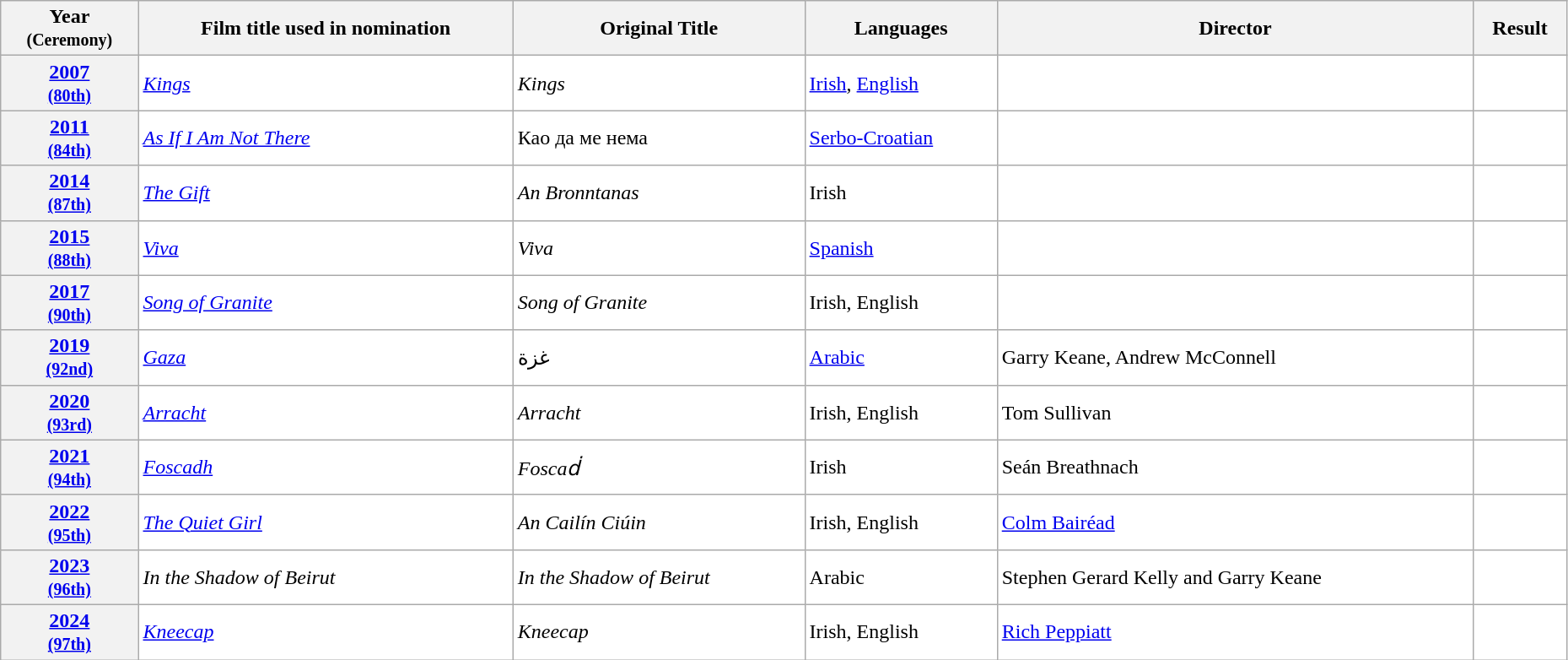<table class="wikitable sortable" width="98%" style="background:#ffffff;">
<tr>
<th>Year<br><small>(Ceremony)</small></th>
<th>Film title used in nomination</th>
<th>Original Title</th>
<th>Languages</th>
<th>Director</th>
<th>Result</th>
</tr>
<tr>
<th align="center"><a href='#'>2007</a><br><small><a href='#'>(80th)</a></small></th>
<td><em><a href='#'>Kings</a></em></td>
<td><em>Kings</em></td>
<td><a href='#'>Irish</a>, <a href='#'>English</a></td>
<td></td>
<td></td>
</tr>
<tr>
<th align="center"><a href='#'>2011</a><br><small><a href='#'>(84th)</a></small></th>
<td><em><a href='#'>As If I Am Not There</a></em></td>
<td>Као да ме нема</td>
<td><a href='#'>Serbo-Croatian</a></td>
<td></td>
<td></td>
</tr>
<tr>
<th align="center"><a href='#'>2014</a><br><small><a href='#'>(87th)</a></small></th>
<td><em><a href='#'>The Gift</a></em></td>
<td><em>An Bronntanas</em></td>
<td>Irish</td>
<td></td>
<td></td>
</tr>
<tr>
<th align="center"><a href='#'>2015</a><br><small><a href='#'>(88th)</a></small></th>
<td><em><a href='#'>Viva</a></em></td>
<td><em>Viva</em></td>
<td><a href='#'>Spanish</a></td>
<td></td>
<td></td>
</tr>
<tr>
<th align="center"><a href='#'>2017</a><br><small><a href='#'>(90th)</a></small></th>
<td><em><a href='#'>Song of Granite</a></em></td>
<td><em>Song of Granite</em></td>
<td>Irish, English</td>
<td></td>
<td></td>
</tr>
<tr>
<th align="center"><a href='#'>2019</a><br><small><a href='#'>(92nd)</a></small></th>
<td><em><a href='#'>Gaza</a></em></td>
<td>غزة</td>
<td><a href='#'>Arabic</a></td>
<td>Garry Keane, Andrew McConnell</td>
<td></td>
</tr>
<tr>
<th align="center"><a href='#'>2020</a><br><small><a href='#'>(93rd)</a></small></th>
<td><em><a href='#'>Arracht</a></em></td>
<td><em>Arracht</em></td>
<td>Irish, English</td>
<td>Tom Sullivan</td>
<td></td>
</tr>
<tr>
<th align="center"><a href='#'>2021</a><br><small><a href='#'>(94th)</a></small></th>
<td><em><a href='#'>Foscadh</a></em></td>
<td><em>Foscaḋ</em></td>
<td>Irish</td>
<td>Seán Breathnach</td>
<td></td>
</tr>
<tr>
<th align="center"><a href='#'>2022</a><br><small><a href='#'>(95th)</a></small></th>
<td><em><a href='#'>The Quiet Girl</a></em></td>
<td><em>An Cailín Ciúin</em></td>
<td>Irish, English</td>
<td><a href='#'>Colm Bairéad</a></td>
<td></td>
</tr>
<tr>
<th align="center"><a href='#'>2023</a><br><small><a href='#'>(96th)</a></small></th>
<td><em>In the Shadow of Beirut</em></td>
<td><em>In the Shadow of Beirut</em></td>
<td>Arabic</td>
<td>Stephen Gerard Kelly and Garry Keane</td>
<td></td>
</tr>
<tr>
<th align="center"><a href='#'>2024</a><br><small><a href='#'>(97th)</a></small></th>
<td><em><a href='#'>Kneecap</a></em></td>
<td><em>Kneecap</em></td>
<td>Irish, English</td>
<td><a href='#'>Rich Peppiatt</a></td>
<td></td>
</tr>
</table>
